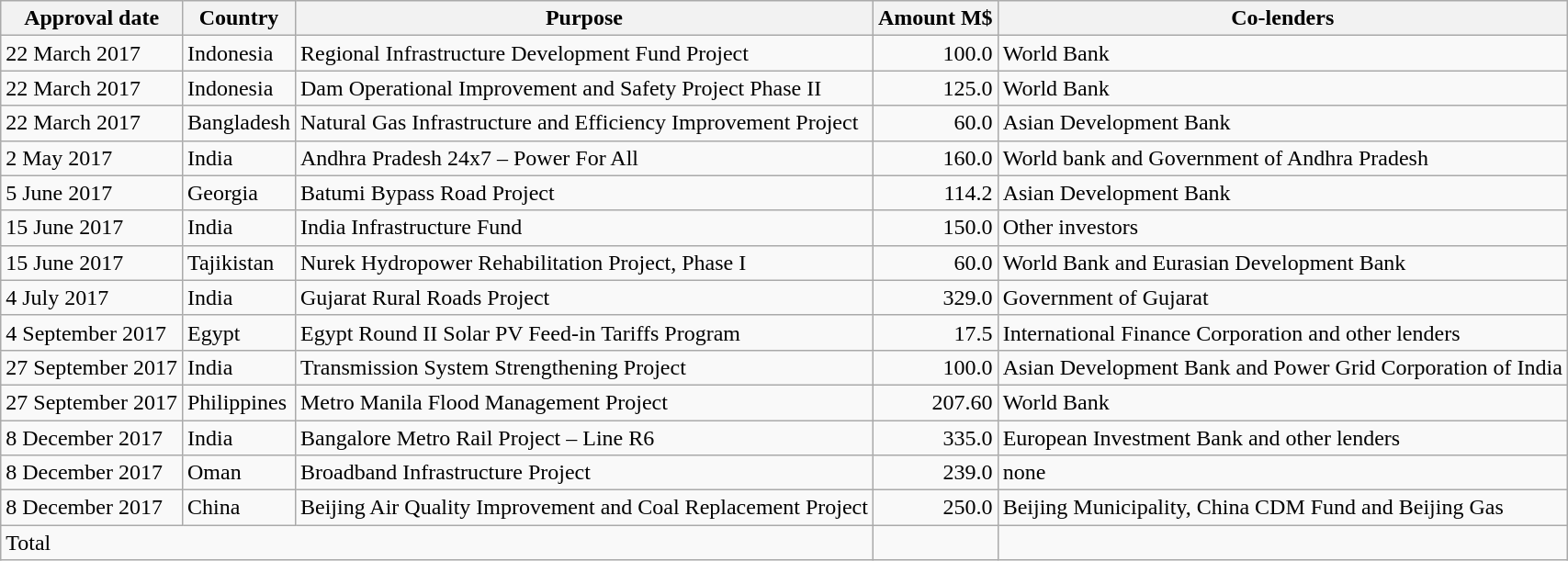<table class="wikitable sortable">
<tr>
<th>Approval date</th>
<th>Country</th>
<th>Purpose</th>
<th>Amount M$</th>
<th>Co-lenders</th>
</tr>
<tr>
<td>22 March 2017</td>
<td>Indonesia</td>
<td>Regional Infrastructure Development Fund Project</td>
<td style="text-align:right">100.0</td>
<td>World Bank</td>
</tr>
<tr>
<td>22 March 2017</td>
<td>Indonesia</td>
<td>Dam Operational Improvement and Safety Project Phase II</td>
<td style="text-align:right">125.0</td>
<td>World Bank</td>
</tr>
<tr>
<td>22 March 2017</td>
<td>Bangladesh</td>
<td>Natural Gas Infrastructure and Efficiency Improvement Project</td>
<td style="text-align:right">60.0</td>
<td>Asian Development Bank</td>
</tr>
<tr>
<td>2 May 2017</td>
<td>India</td>
<td>Andhra Pradesh 24x7 – Power For All</td>
<td style="text-align:right">160.0</td>
<td>World bank and Government of Andhra Pradesh</td>
</tr>
<tr>
<td>5 June 2017</td>
<td>Georgia</td>
<td>Batumi Bypass Road Project</td>
<td style="text-align:right">114.2</td>
<td>Asian Development Bank</td>
</tr>
<tr>
<td>15 June 2017</td>
<td>India</td>
<td>India Infrastructure Fund</td>
<td style="text-align:right">150.0</td>
<td>Other investors</td>
</tr>
<tr>
<td>15 June 2017</td>
<td>Tajikistan</td>
<td>Nurek Hydropower Rehabilitation Project, Phase I</td>
<td style="text-align:right">60.0</td>
<td>World Bank and Eurasian Development Bank</td>
</tr>
<tr>
<td>4 July 2017</td>
<td>India</td>
<td>Gujarat Rural Roads Project</td>
<td style="text-align:right">329.0</td>
<td>Government of Gujarat</td>
</tr>
<tr>
<td>4 September 2017</td>
<td>Egypt</td>
<td>Egypt Round II Solar PV Feed-in Tariffs Program</td>
<td style="text-align:right">17.5</td>
<td>International Finance Corporation and other lenders</td>
</tr>
<tr>
<td>27 September 2017</td>
<td>India</td>
<td>Transmission System Strengthening Project</td>
<td style="text-align:right">100.0</td>
<td>Asian Development Bank and Power Grid Corporation of India</td>
</tr>
<tr>
<td>27 September 2017</td>
<td>Philippines</td>
<td>Metro Manila Flood Management Project</td>
<td style="text-align:right">207.60</td>
<td>World Bank</td>
</tr>
<tr>
<td>8 December 2017</td>
<td>India</td>
<td>Bangalore Metro Rail Project – Line R6</td>
<td style="text-align:right">335.0</td>
<td>European Investment Bank and other lenders</td>
</tr>
<tr>
<td>8 December 2017</td>
<td>Oman</td>
<td>Broadband Infrastructure Project</td>
<td style="text-align:right">239.0</td>
<td>none</td>
</tr>
<tr>
<td>8 December 2017</td>
<td>China</td>
<td>Beijing Air Quality Improvement and Coal Replacement Project</td>
<td style="text-align:right">250.0</td>
<td>Beijing Municipality, China CDM Fund and Beijing Gas</td>
</tr>
<tr>
<td colspan="3">Total</td>
<td style="text-align:right"></td>
<td></td>
</tr>
</table>
